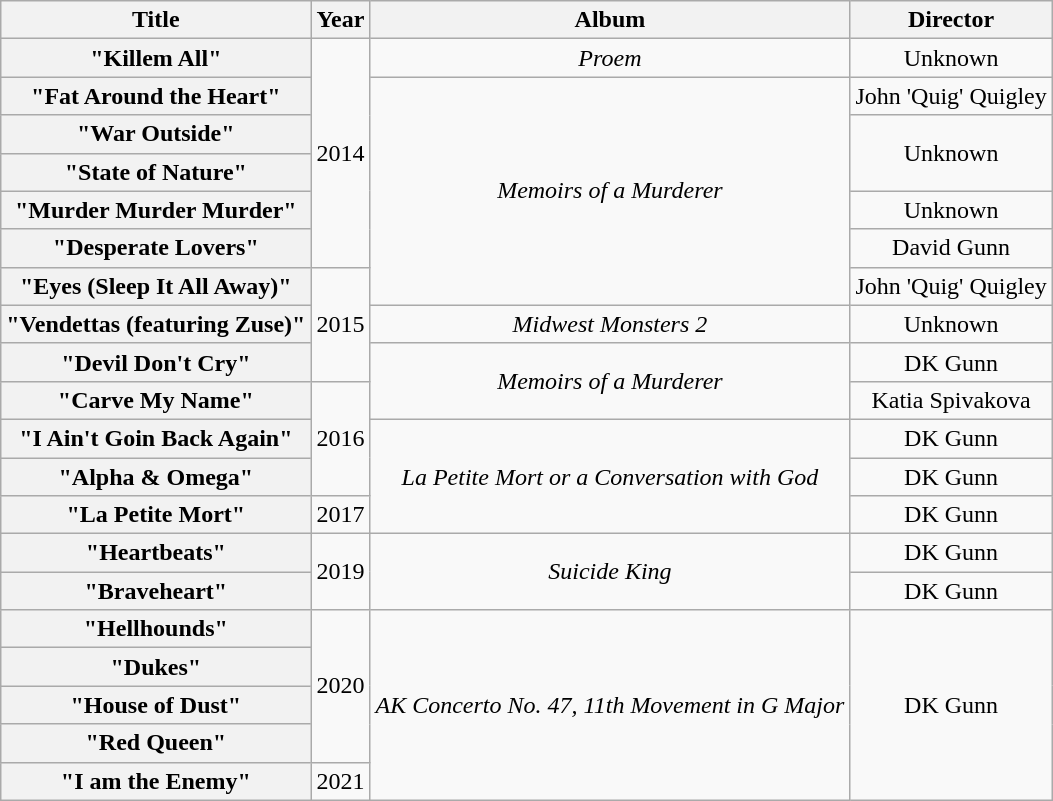<table class="wikitable plainrowheaders" style="text-align:center;">
<tr>
<th scope="col">Title</th>
<th scope="col">Year</th>
<th scope="col">Album</th>
<th scope="col">Director</th>
</tr>
<tr>
<th scope="row">"Killem All"</th>
<td rowspan=6>2014</td>
<td><em>Proem</em></td>
<td>Unknown</td>
</tr>
<tr>
<th scope="row">"Fat Around the Heart"</th>
<td rowspan=6><em>Memoirs of a Murderer</em></td>
<td>John 'Quig' Quigley</td>
</tr>
<tr>
<th scope="row">"War Outside"</th>
<td rowspan=2>Unknown</td>
</tr>
<tr>
<th scope="row">"State of Nature"</th>
</tr>
<tr>
<th scope="row">"Murder Murder Murder"</th>
<td>Unknown</td>
</tr>
<tr>
<th scope="row">"Desperate Lovers"</th>
<td>David Gunn</td>
</tr>
<tr>
<th scope="row">"Eyes (Sleep It All Away)"</th>
<td rowspan=3>2015</td>
<td>John 'Quig' Quigley</td>
</tr>
<tr>
<th scope="row">"Vendettas (featuring Zuse)"</th>
<td scope="row"><em>Midwest Monsters 2</em></td>
<td>Unknown</td>
</tr>
<tr>
<th scope="row">"Devil Don't Cry"</th>
<td rowspan=2><em>Memoirs of a Murderer</em></td>
<td>DK Gunn</td>
</tr>
<tr>
<th scope="row">"Carve My Name"</th>
<td rowspan=3>2016</td>
<td>Katia Spivakova</td>
</tr>
<tr>
<th scope="row">"I Ain't Goin Back Again"</th>
<td rowspan=3><em>La Petite Mort or a Conversation with God</em></td>
<td>DK Gunn</td>
</tr>
<tr>
<th scope="row">"Alpha & Omega"</th>
<td>DK Gunn</td>
</tr>
<tr>
<th scope="row">"La Petite Mort"</th>
<td>2017</td>
<td>DK Gunn</td>
</tr>
<tr>
<th scope="row">"Heartbeats"</th>
<td rowspan=2>2019</td>
<td rowspan=2><em>Suicide King</em></td>
<td>DK Gunn</td>
</tr>
<tr>
<th scope="row">"Braveheart"</th>
<td>DK Gunn</td>
</tr>
<tr>
<th scope="row">"Hellhounds"</th>
<td rowspan=4>2020</td>
<td rowspan=5><em>AK Concerto No. 47, 11th Movement in G Major</em></td>
<td rowspan=5>DK Gunn</td>
</tr>
<tr>
<th scope="row">"Dukes"</th>
</tr>
<tr>
<th scope="row">"House of Dust"</th>
</tr>
<tr>
<th scope="row">"Red Queen"</th>
</tr>
<tr>
<th scope="row">"I am the Enemy"</th>
<td>2021</td>
</tr>
</table>
